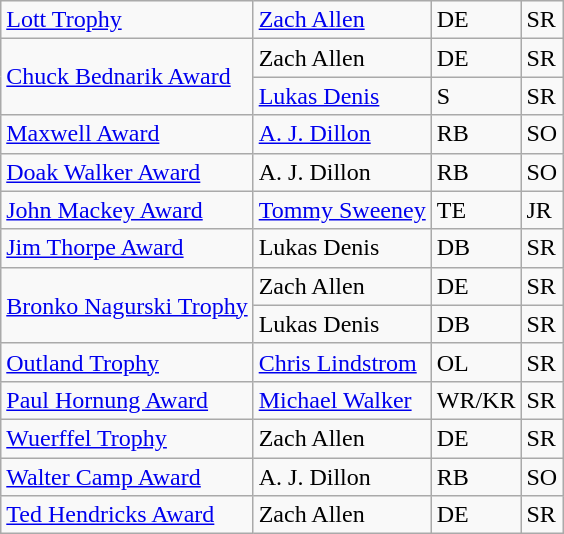<table class="wikitable">
<tr>
<td><a href='#'>Lott Trophy</a></td>
<td><a href='#'>Zach Allen</a></td>
<td>DE</td>
<td>SR</td>
</tr>
<tr>
<td rowspan=2><a href='#'>Chuck Bednarik Award</a></td>
<td>Zach Allen</td>
<td>DE</td>
<td>SR</td>
</tr>
<tr>
<td><a href='#'>Lukas Denis</a></td>
<td>S</td>
<td>SR</td>
</tr>
<tr>
<td><a href='#'>Maxwell Award</a></td>
<td><a href='#'>A. J. Dillon</a></td>
<td>RB</td>
<td>SO</td>
</tr>
<tr>
<td><a href='#'>Doak Walker Award</a></td>
<td>A. J. Dillon</td>
<td>RB</td>
<td>SO</td>
</tr>
<tr>
<td><a href='#'>John Mackey Award</a></td>
<td><a href='#'>Tommy Sweeney</a></td>
<td>TE</td>
<td>JR</td>
</tr>
<tr>
<td><a href='#'>Jim Thorpe Award</a></td>
<td>Lukas Denis</td>
<td>DB</td>
<td>SR</td>
</tr>
<tr>
<td rowspan=2><a href='#'>Bronko Nagurski Trophy</a></td>
<td>Zach Allen</td>
<td>DE</td>
<td>SR</td>
</tr>
<tr>
<td>Lukas Denis</td>
<td>DB</td>
<td>SR</td>
</tr>
<tr>
<td><a href='#'>Outland Trophy</a></td>
<td><a href='#'>Chris Lindstrom</a></td>
<td>OL</td>
<td>SR</td>
</tr>
<tr>
<td><a href='#'>Paul Hornung Award</a></td>
<td><a href='#'>Michael Walker</a></td>
<td>WR/KR</td>
<td>SR</td>
</tr>
<tr>
<td><a href='#'>Wuerffel Trophy</a></td>
<td>Zach Allen</td>
<td>DE</td>
<td>SR</td>
</tr>
<tr>
<td><a href='#'>Walter Camp Award</a></td>
<td>A. J. Dillon</td>
<td>RB</td>
<td>SO</td>
</tr>
<tr>
<td><a href='#'>Ted Hendricks Award</a></td>
<td>Zach Allen</td>
<td>DE</td>
<td>SR</td>
</tr>
</table>
